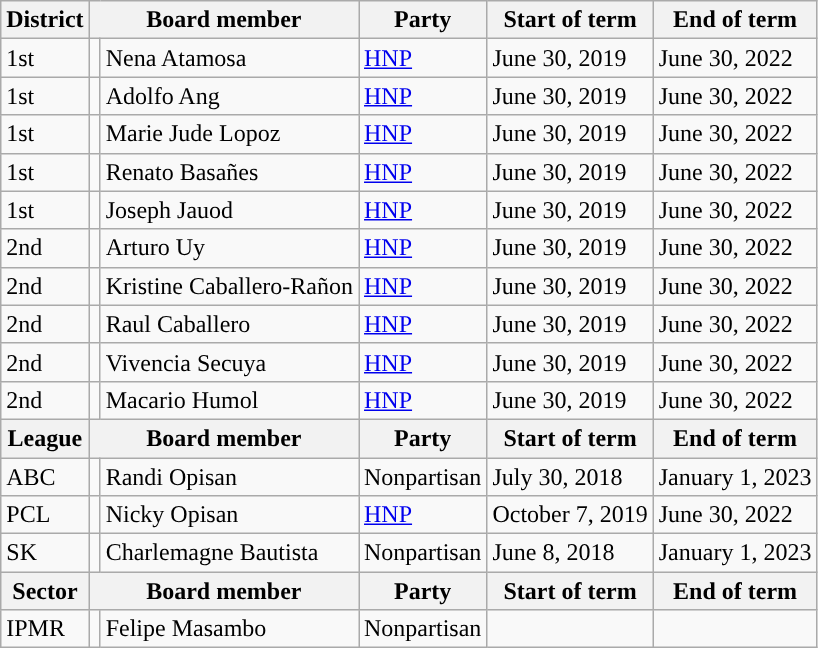<table class="wikitable">
<tr>
<th>District</th>
<th colspan="2">Board member</th>
<th>Party</th>
<th>Start of term</th>
<th>End of term</th>
</tr>
<tr>
<td>1st</td>
<td></td>
<td>Nena Atamosa</td>
<td><a href='#'>HNP</a></td>
<td>June 30, 2019</td>
<td>June 30, 2022</td>
</tr>
<tr>
<td>1st</td>
<td></td>
<td>Adolfo Ang</td>
<td><a href='#'>HNP</a></td>
<td>June 30, 2019</td>
<td>June 30, 2022</td>
</tr>
<tr>
<td>1st</td>
<td></td>
<td>Marie Jude Lopoz</td>
<td><a href='#'>HNP</a></td>
<td>June 30, 2019</td>
<td>June 30, 2022</td>
</tr>
<tr>
<td>1st</td>
<td></td>
<td>Renato Basañes</td>
<td><a href='#'>HNP</a></td>
<td>June 30, 2019</td>
<td>June 30, 2022</td>
</tr>
<tr>
<td>1st</td>
<td></td>
<td>Joseph Jauod</td>
<td><a href='#'>HNP</a></td>
<td>June 30, 2019</td>
<td>June 30, 2022</td>
</tr>
<tr>
<td>2nd</td>
<td></td>
<td>Arturo Uy</td>
<td><a href='#'>HNP</a></td>
<td>June 30, 2019</td>
<td>June 30, 2022</td>
</tr>
<tr>
<td>2nd</td>
<td></td>
<td>Kristine Caballero-Rañon</td>
<td><a href='#'>HNP</a></td>
<td>June 30, 2019</td>
<td>June 30, 2022</td>
</tr>
<tr>
<td>2nd</td>
<td></td>
<td>Raul Caballero</td>
<td><a href='#'>HNP</a></td>
<td>June 30, 2019</td>
<td>June 30, 2022</td>
</tr>
<tr>
<td>2nd</td>
<td></td>
<td>Vivencia Secuya</td>
<td><a href='#'>HNP</a></td>
<td>June 30, 2019</td>
<td>June 30, 2022</td>
</tr>
<tr>
<td>2nd</td>
<td></td>
<td>Macario Humol</td>
<td><a href='#'>HNP</a></td>
<td>June 30, 2019</td>
<td>June 30, 2022</td>
</tr>
<tr>
<th>League</th>
<th colspan="2">Board member</th>
<th>Party</th>
<th>Start of term</th>
<th>End of term</th>
</tr>
<tr>
<td>ABC</td>
<td></td>
<td>Randi Opisan</td>
<td>Nonpartisan</td>
<td>July 30, 2018</td>
<td>January 1, 2023</td>
</tr>
<tr>
<td>PCL</td>
<td></td>
<td>Nicky Opisan</td>
<td><a href='#'>HNP</a></td>
<td>October 7, 2019</td>
<td>June 30, 2022</td>
</tr>
<tr>
<td>SK</td>
<td></td>
<td>Charlemagne Bautista</td>
<td>Nonpartisan</td>
<td>June 8, 2018</td>
<td>January 1, 2023</td>
</tr>
<tr>
<th>Sector</th>
<th colspan="2">Board member</th>
<th>Party</th>
<th>Start of term</th>
<th>End of term</th>
</tr>
<tr>
<td>IPMR</td>
<td></td>
<td>Felipe Masambo</td>
<td>Nonpartisan</td>
<td></td>
<td></td>
</tr>
</table>
